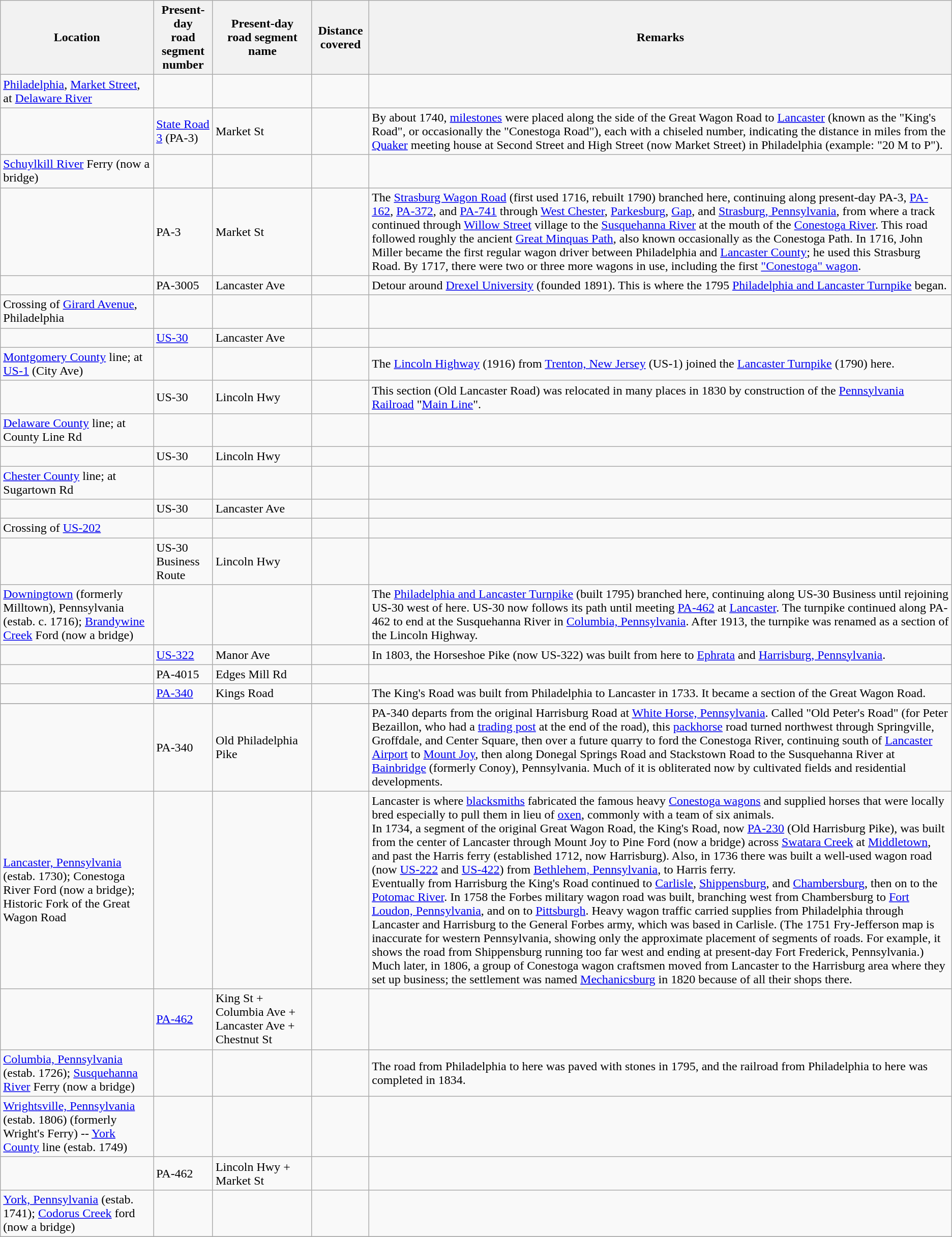<table class="wikitable">
<tr>
<th>Location</th>
<th>Present-day <br> road segment <br> number</th>
<th>Present-day <br> road segment <br> name</th>
<th>Distance covered</th>
<th>Remarks</th>
</tr>
<tr>
<td><a href='#'>Philadelphia</a>, <a href='#'>Market Street</a>, at <a href='#'>Delaware River</a></td>
<td></td>
<td></td>
<td></td>
<td></td>
</tr>
<tr>
<td></td>
<td><a href='#'>State Road 3</a> (PA-3)</td>
<td>Market St</td>
<td></td>
<td>By about 1740, <a href='#'>milestones</a> were placed along the side of the Great Wagon Road to <a href='#'>Lancaster</a> (known as the "King's Road", or occasionally the "Conestoga Road"), each with a chiseled number, indicating the distance in miles from the <a href='#'>Quaker</a> meeting house at Second Street and High Street (now Market Street) in Philadelphia (example: "20 M to P").</td>
</tr>
<tr>
<td><a href='#'>Schuylkill River</a> Ferry (now a bridge)</td>
<td></td>
<td></td>
<td></td>
<td></td>
</tr>
<tr>
<td></td>
<td>PA-3</td>
<td>Market St</td>
<td align=center></td>
<td>The <a href='#'>Strasburg Wagon Road</a> (first used 1716, rebuilt 1790) branched here, continuing along present-day PA-3, <a href='#'>PA-162</a>, <a href='#'>PA-372</a>, and <a href='#'>PA-741</a> through <a href='#'>West Chester</a>, <a href='#'>Parkesburg</a>, <a href='#'>Gap</a>, and <a href='#'>Strasburg, Pennsylvania</a>, from where a track continued through <a href='#'>Willow Street</a> village to the <a href='#'>Susquehanna River</a> at the mouth of the <a href='#'>Conestoga River</a>. This road followed roughly the ancient <a href='#'>Great Minquas Path</a>, also known occasionally as the Conestoga Path. In 1716, John Miller became the first regular wagon driver between Philadelphia and <a href='#'>Lancaster County</a>; he used this Strasburg Road. By 1717, there were two or three more wagons in use, including the first <a href='#'>"Conestoga" wagon</a>.</td>
</tr>
<tr>
<td></td>
<td>PA-3005</td>
<td>Lancaster Ave</td>
<td align=center></td>
<td>Detour around <a href='#'>Drexel University</a> (founded 1891). This is where the 1795 <a href='#'>Philadelphia and Lancaster Turnpike</a> began.</td>
</tr>
<tr>
<td>Crossing of <a href='#'>Girard Avenue</a>, Philadelphia</td>
<td></td>
<td></td>
<td></td>
<td></td>
</tr>
<tr>
<td></td>
<td><a href='#'>US-30</a></td>
<td>Lancaster Ave</td>
<td align=center></td>
<td></td>
</tr>
<tr>
<td><a href='#'>Montgomery County</a> line; at <a href='#'>US-1</a> (City Ave)</td>
<td></td>
<td></td>
<td></td>
<td>The <a href='#'>Lincoln Highway</a> (1916) from <a href='#'>Trenton, New Jersey</a> (US-1) joined the <a href='#'>Lancaster Turnpike</a> (1790) here.</td>
</tr>
<tr>
<td></td>
<td>US-30</td>
<td>Lincoln Hwy</td>
<td align=center></td>
<td>This section (Old Lancaster Road) was relocated in many places in 1830 by construction of the <a href='#'>Pennsylvania Railroad</a> "<a href='#'>Main Line</a>".</td>
</tr>
<tr>
<td><a href='#'>Delaware County</a> line; at County Line Rd</td>
<td></td>
<td></td>
<td></td>
<td></td>
</tr>
<tr>
<td></td>
<td>US-30</td>
<td>Lincoln Hwy</td>
<td align=center></td>
<td></td>
</tr>
<tr>
<td><a href='#'>Chester County</a> line; at Sugartown Rd</td>
<td></td>
<td></td>
<td></td>
<td></td>
</tr>
<tr>
<td></td>
<td>US-30</td>
<td>Lancaster Ave</td>
<td align=center></td>
<td></td>
</tr>
<tr>
<td>Crossing of <a href='#'>US-202</a></td>
<td></td>
<td></td>
<td></td>
<td></td>
</tr>
<tr>
<td></td>
<td>US-30 Business Route</td>
<td>Lincoln Hwy</td>
<td align=center></td>
<td></td>
</tr>
<tr>
<td><a href='#'>Downingtown</a> (formerly Milltown), Pennsylvania (estab. c. 1716); <a href='#'>Brandywine Creek</a> Ford (now a bridge)</td>
<td></td>
<td></td>
<td></td>
<td>The <a href='#'>Philadelphia and Lancaster Turnpike</a> (built 1795) branched here, continuing along US-30 Business until rejoining US-30  west of here. US-30 now follows its path until meeting <a href='#'>PA-462</a> at <a href='#'>Lancaster</a>. The turnpike continued along PA-462 to end at the Susquehanna River in <a href='#'>Columbia, Pennsylvania</a>. After 1913, the turnpike was renamed as a section of the Lincoln Highway.</td>
</tr>
<tr>
<td></td>
<td><a href='#'>US-322</a></td>
<td>Manor Ave</td>
<td align=center></td>
<td>In 1803, the Horseshoe Pike (now US-322) was built from here to <a href='#'>Ephrata</a> and <a href='#'>Harrisburg, Pennsylvania</a>.</td>
</tr>
<tr>
<td></td>
<td>PA-4015</td>
<td>Edges Mill Rd</td>
<td align=center></td>
<td></td>
</tr>
<tr>
<td></td>
<td><a href='#'>PA-340</a></td>
<td>Kings Road</td>
<td align=center></td>
<td>The King's Road was built from Philadelphia to Lancaster in 1733. It became a section of the Great Wagon Road.</td>
</tr>
<tr>
</tr>
<tr || >
</tr>
<tr>
<td></td>
<td>PA-340</td>
<td>Old Philadelphia Pike</td>
<td align=center></td>
<td>PA-340 departs from the original Harrisburg Road at <a href='#'>White Horse, Pennsylvania</a>. Called "Old Peter's Road" (for Peter Bezaillon, who had a <a href='#'>trading post</a> at the end of the road), this <a href='#'>packhorse</a> road turned northwest through Springville, Groffdale, and Center Square, then over a future quarry to ford the Conestoga River, continuing south of <a href='#'>Lancaster Airport</a> to <a href='#'>Mount Joy</a>, then along Donegal Springs Road and Stackstown Road to the Susquehanna River at <a href='#'>Bainbridge</a> (formerly Conoy), Pennsylvania. Much of it is obliterated now by cultivated fields and residential developments.</td>
</tr>
<tr>
<td><a href='#'>Lancaster, Pennsylvania</a> (estab. 1730); Conestoga River Ford (now a bridge); Historic Fork of the Great Wagon Road</td>
<td></td>
<td></td>
<td></td>
<td>Lancaster is where <a href='#'>blacksmiths</a> fabricated the famous heavy <a href='#'>Conestoga wagons</a> and supplied horses that were locally bred especially to pull them in lieu of <a href='#'>oxen</a>, commonly with a team of six animals.<br>In 1734, a segment of the original Great Wagon Road, the King's Road, now <a href='#'>PA-230</a> (Old Harrisburg Pike), was built from the center of Lancaster through Mount Joy to Pine Ford (now a bridge) across <a href='#'>Swatara Creek</a> at <a href='#'>Middletown</a>, and past the Harris ferry (established 1712, now Harrisburg). Also, in 1736 there was built a well-used wagon road (now <a href='#'>US-222</a> and <a href='#'>US-422</a>) from <a href='#'>Bethlehem, Pennsylvania</a>, to Harris ferry.<br>Eventually from Harrisburg the King's Road continued to <a href='#'>Carlisle</a>, <a href='#'>Shippensburg</a>, and <a href='#'>Chambersburg</a>, then on to the <a href='#'>Potomac River</a>. In 1758 the Forbes military wagon road was built, branching west from Chambersburg to <a href='#'>Fort Loudon, Pennsylvania</a>, and on to <a href='#'>Pittsburgh</a>. Heavy wagon traffic carried supplies from Philadelphia through Lancaster and Harrisburg to the General Forbes army, which was based in Carlisle. (The 1751 Fry-Jefferson map is inaccurate for western Pennsylvania, showing only the approximate placement of segments of roads. For example, it shows the road from Shippensburg running too far west and ending at present-day Fort Frederick, Pennsylvania.)<br>Much later, in 1806, a group of Conestoga wagon craftsmen moved from Lancaster to the Harrisburg area where they set up business; the settlement was named <a href='#'>Mechanicsburg</a> in 1820 because of all their shops there.</td>
</tr>
<tr>
<td></td>
<td><a href='#'>PA-462</a></td>
<td>King St + Columbia Ave + Lancaster Ave + Chestnut St</td>
<td align=center></td>
<td></td>
</tr>
<tr>
<td><a href='#'>Columbia, Pennsylvania</a> (estab. 1726); <a href='#'>Susquehanna River</a> Ferry (now a bridge)</td>
<td></td>
<td></td>
<td></td>
<td>The road from Philadelphia to here was paved with stones in 1795, and the railroad from Philadelphia to here was completed in 1834.</td>
</tr>
<tr>
<td><a href='#'>Wrightsville, Pennsylvania</a> (estab. 1806) (formerly Wright's Ferry) -- <a href='#'>York County</a> line (estab. 1749)</td>
<td></td>
<td></td>
<td></td>
<td></td>
</tr>
<tr>
<td></td>
<td>PA-462</td>
<td>Lincoln Hwy + Market St</td>
<td align=center></td>
<td></td>
</tr>
<tr>
<td><a href='#'>York, Pennsylvania</a> (estab. 1741); <a href='#'>Codorus Creek</a> ford (now a bridge)</td>
<td></td>
<td></td>
<td></td>
<td></td>
</tr>
<tr>
</tr>
</table>
